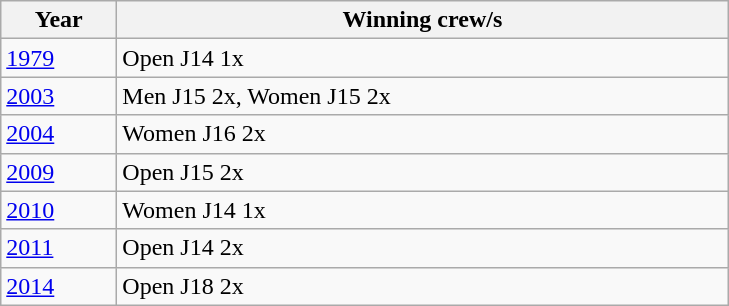<table class="wikitable">
<tr>
<th width=70>Year</th>
<th width=400>Winning crew/s</th>
</tr>
<tr>
<td><a href='#'>1979</a></td>
<td>Open J14 1x</td>
</tr>
<tr>
<td><a href='#'>2003</a></td>
<td>Men J15 2x, Women J15 2x</td>
</tr>
<tr>
<td><a href='#'>2004</a></td>
<td>Women J16 2x</td>
</tr>
<tr>
<td><a href='#'>2009</a></td>
<td>Open J15 2x</td>
</tr>
<tr>
<td><a href='#'>2010</a></td>
<td>Women J14 1x</td>
</tr>
<tr>
<td><a href='#'>2011</a></td>
<td>Open J14 2x</td>
</tr>
<tr>
<td><a href='#'>2014</a></td>
<td>Open J18 2x</td>
</tr>
</table>
